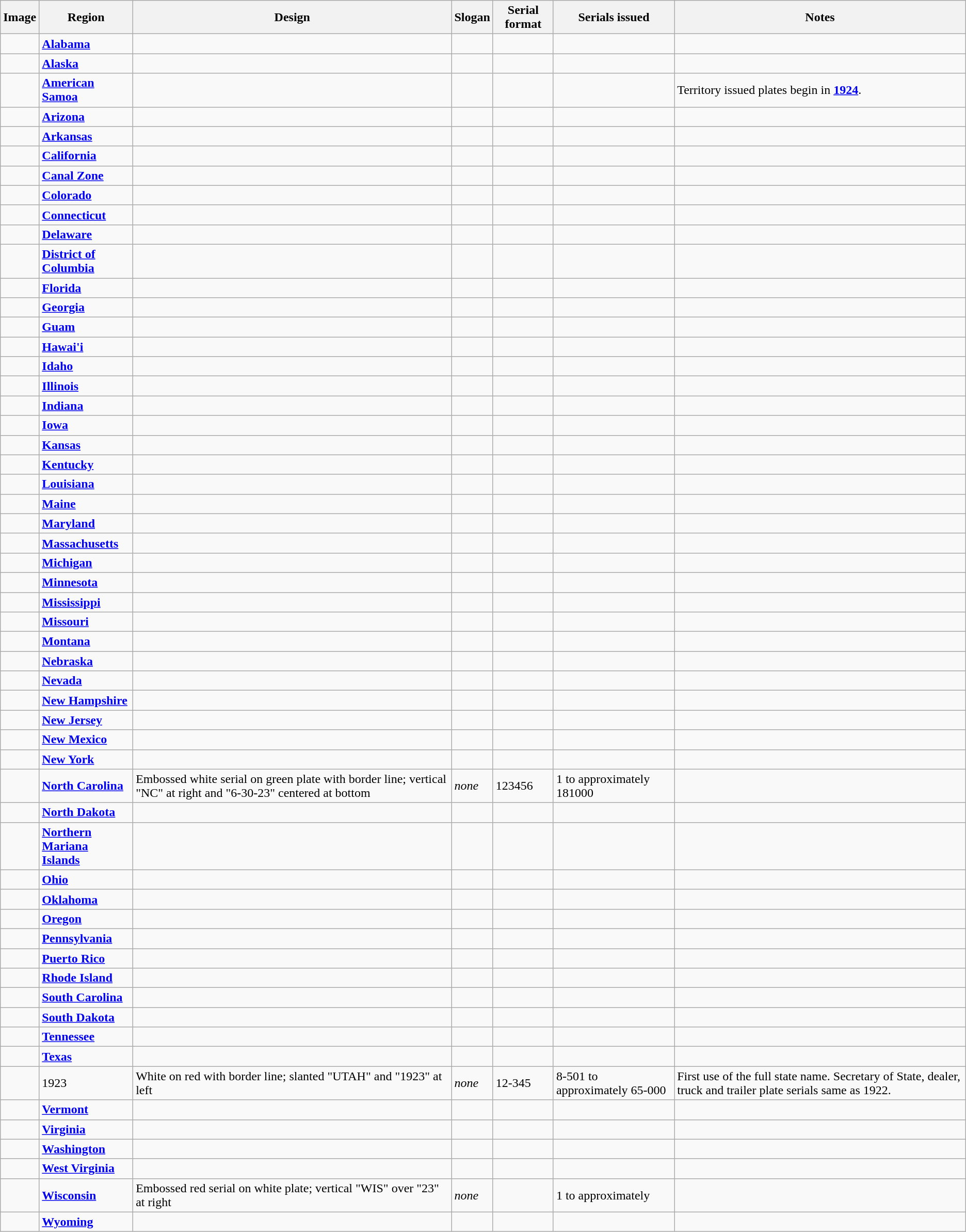<table class="wikitable">
<tr>
<th>Image</th>
<th>Region</th>
<th>Design</th>
<th>Slogan</th>
<th>Serial format</th>
<th>Serials issued</th>
<th>Notes</th>
</tr>
<tr>
<td></td>
<td><strong><a href='#'>Alabama</a></strong></td>
<td></td>
<td></td>
<td></td>
<td></td>
<td></td>
</tr>
<tr>
<td></td>
<td><strong><a href='#'>Alaska</a></strong></td>
<td></td>
<td></td>
<td></td>
<td></td>
<td></td>
</tr>
<tr>
<td></td>
<td><strong><a href='#'>American Samoa</a></strong></td>
<td></td>
<td></td>
<td></td>
<td></td>
<td>Territory issued plates begin in <a href='#'><strong>1924</strong></a>.</td>
</tr>
<tr>
<td></td>
<td><strong><a href='#'>Arizona</a></strong></td>
<td></td>
<td></td>
<td></td>
<td></td>
<td></td>
</tr>
<tr>
<td></td>
<td><strong><a href='#'>Arkansas</a></strong></td>
<td></td>
<td></td>
<td></td>
<td></td>
<td></td>
</tr>
<tr>
<td></td>
<td><strong><a href='#'>California</a></strong></td>
<td></td>
<td></td>
<td></td>
<td></td>
<td></td>
</tr>
<tr>
<td></td>
<td><strong><a href='#'>Canal Zone</a></strong></td>
<td></td>
<td></td>
<td></td>
<td></td>
<td></td>
</tr>
<tr>
<td></td>
<td><strong><a href='#'>Colorado</a></strong></td>
<td></td>
<td></td>
<td></td>
<td></td>
<td></td>
</tr>
<tr>
<td></td>
<td><strong><a href='#'>Connecticut</a></strong></td>
<td></td>
<td></td>
<td></td>
<td></td>
<td></td>
</tr>
<tr>
<td></td>
<td><strong><a href='#'>Delaware</a></strong></td>
<td></td>
<td></td>
<td></td>
<td></td>
<td></td>
</tr>
<tr>
<td></td>
<td><strong><a href='#'>District of<br>Columbia</a></strong></td>
<td></td>
<td></td>
<td></td>
<td></td>
<td></td>
</tr>
<tr>
<td></td>
<td><strong><a href='#'>Florida</a></strong></td>
<td></td>
<td></td>
<td></td>
<td></td>
<td></td>
</tr>
<tr>
<td></td>
<td><strong><a href='#'>Georgia</a></strong></td>
<td></td>
<td></td>
<td></td>
<td></td>
<td></td>
</tr>
<tr>
<td></td>
<td><strong><a href='#'>Guam</a></strong></td>
<td></td>
<td></td>
<td></td>
<td></td>
<td></td>
</tr>
<tr>
<td></td>
<td><strong><a href='#'>Hawai'i</a></strong></td>
<td></td>
<td></td>
<td></td>
<td></td>
<td></td>
</tr>
<tr>
<td></td>
<td><strong><a href='#'>Idaho</a></strong></td>
<td></td>
<td></td>
<td></td>
<td></td>
<td></td>
</tr>
<tr>
<td></td>
<td><strong><a href='#'>Illinois</a></strong></td>
<td></td>
<td></td>
<td></td>
<td></td>
<td></td>
</tr>
<tr>
<td></td>
<td><strong><a href='#'>Indiana</a></strong></td>
<td></td>
<td></td>
<td></td>
<td></td>
<td></td>
</tr>
<tr>
<td></td>
<td><strong><a href='#'>Iowa</a></strong></td>
<td></td>
<td></td>
<td></td>
<td></td>
<td></td>
</tr>
<tr>
<td></td>
<td><strong><a href='#'>Kansas</a></strong></td>
<td></td>
<td></td>
<td></td>
<td></td>
<td></td>
</tr>
<tr>
<td></td>
<td><strong><a href='#'>Kentucky</a></strong></td>
<td></td>
<td></td>
<td></td>
<td></td>
<td></td>
</tr>
<tr>
<td></td>
<td><strong><a href='#'>Louisiana</a></strong></td>
<td></td>
<td></td>
<td></td>
<td></td>
<td></td>
</tr>
<tr>
<td></td>
<td><strong><a href='#'>Maine</a></strong></td>
<td></td>
<td></td>
<td></td>
<td></td>
<td></td>
</tr>
<tr>
<td></td>
<td><strong><a href='#'>Maryland</a></strong></td>
<td></td>
<td></td>
<td></td>
<td></td>
<td></td>
</tr>
<tr>
<td></td>
<td><strong><a href='#'>Massachusetts</a></strong></td>
<td></td>
<td></td>
<td></td>
<td></td>
<td></td>
</tr>
<tr>
<td></td>
<td><strong><a href='#'>Michigan</a></strong></td>
<td></td>
<td></td>
<td></td>
<td></td>
<td></td>
</tr>
<tr>
<td></td>
<td><strong><a href='#'>Minnesota</a></strong></td>
<td></td>
<td></td>
<td></td>
<td></td>
<td></td>
</tr>
<tr>
<td></td>
<td><strong><a href='#'>Mississippi</a></strong></td>
<td></td>
<td></td>
<td></td>
<td></td>
<td></td>
</tr>
<tr>
<td></td>
<td><strong><a href='#'>Missouri</a></strong></td>
<td></td>
<td></td>
<td></td>
<td></td>
<td></td>
</tr>
<tr>
<td></td>
<td><strong><a href='#'>Montana</a></strong></td>
<td></td>
<td></td>
<td></td>
<td></td>
<td></td>
</tr>
<tr>
<td></td>
<td><strong><a href='#'>Nebraska</a></strong></td>
<td></td>
<td></td>
<td></td>
<td></td>
<td></td>
</tr>
<tr>
<td></td>
<td><strong><a href='#'>Nevada</a></strong></td>
<td></td>
<td></td>
<td></td>
<td></td>
<td></td>
</tr>
<tr>
<td></td>
<td><strong><a href='#'>New Hampshire</a></strong></td>
<td></td>
<td></td>
<td></td>
<td></td>
<td></td>
</tr>
<tr>
<td></td>
<td><strong><a href='#'>New Jersey</a></strong></td>
<td></td>
<td></td>
<td></td>
<td></td>
<td></td>
</tr>
<tr>
<td></td>
<td><strong><a href='#'>New Mexico</a></strong></td>
<td></td>
<td></td>
<td></td>
<td></td>
<td></td>
</tr>
<tr>
<td></td>
<td><strong><a href='#'>New York</a></strong></td>
<td></td>
<td></td>
<td></td>
<td></td>
<td></td>
</tr>
<tr>
<td></td>
<td><strong><a href='#'>North Carolina</a></strong></td>
<td>Embossed white serial on green plate with border line; vertical "NC" at right and "6-30-23" centered at bottom</td>
<td><em>none</em></td>
<td>123456</td>
<td>1 to approximately 181000</td>
<td></td>
</tr>
<tr>
<td></td>
<td><strong><a href='#'>North Dakota</a></strong></td>
<td></td>
<td></td>
<td></td>
<td></td>
<td></td>
</tr>
<tr>
<td></td>
<td><strong><a href='#'>Northern Mariana<br> Islands</a></strong></td>
<td></td>
<td></td>
<td></td>
<td></td>
<td></td>
</tr>
<tr>
<td></td>
<td><strong><a href='#'>Ohio</a></strong></td>
<td></td>
<td></td>
<td></td>
<td></td>
<td></td>
</tr>
<tr>
<td></td>
<td><strong><a href='#'>Oklahoma</a></strong></td>
<td></td>
<td></td>
<td></td>
<td></td>
<td></td>
</tr>
<tr>
<td></td>
<td><strong><a href='#'>Oregon</a></strong></td>
<td></td>
<td></td>
<td></td>
<td></td>
<td></td>
</tr>
<tr>
<td></td>
<td><strong><a href='#'>Pennsylvania</a></strong></td>
<td></td>
<td></td>
<td></td>
<td></td>
<td></td>
</tr>
<tr>
<td></td>
<td><strong><a href='#'>Puerto Rico</a></strong></td>
<td></td>
<td></td>
<td></td>
<td></td>
<td></td>
</tr>
<tr>
<td></td>
<td><strong><a href='#'>Rhode Island</a></strong></td>
<td></td>
<td></td>
<td></td>
<td></td>
<td></td>
</tr>
<tr>
<td></td>
<td><strong><a href='#'>South Carolina</a></strong></td>
<td></td>
<td></td>
<td></td>
<td></td>
<td></td>
</tr>
<tr>
<td></td>
<td><strong><a href='#'>South Dakota</a></strong></td>
<td></td>
<td></td>
<td></td>
<td></td>
<td></td>
</tr>
<tr>
<td></td>
<td><strong><a href='#'>Tennessee</a></strong></td>
<td></td>
<td></td>
<td></td>
<td></td>
<td></td>
</tr>
<tr>
<td></td>
<td><strong><a href='#'>Texas</a></strong></td>
<td></td>
<td></td>
<td></td>
<td></td>
<td></td>
</tr>
<tr>
<td></td>
<td>1923</td>
<td>White on red with border line; slanted "UTAH" and "1923" at left</td>
<td><em>none</em></td>
<td>12-345</td>
<td>8-501 to approximately 65-000</td>
<td>First use of the full state name. Secretary of State, dealer, truck and trailer plate serials same as 1922.</td>
</tr>
<tr>
<td></td>
<td><strong><a href='#'>Vermont</a></strong></td>
<td></td>
<td></td>
<td></td>
<td></td>
<td></td>
</tr>
<tr>
<td></td>
<td><strong><a href='#'>Virginia</a></strong></td>
<td></td>
<td></td>
<td></td>
<td></td>
<td></td>
</tr>
<tr>
<td></td>
<td><strong><a href='#'>Washington</a></strong></td>
<td></td>
<td></td>
<td></td>
<td></td>
<td></td>
</tr>
<tr>
<td></td>
<td><strong><a href='#'>West Virginia</a></strong></td>
<td></td>
<td></td>
<td></td>
<td></td>
<td></td>
</tr>
<tr>
<td></td>
<td><strong><a href='#'>Wisconsin</a></strong></td>
<td>Embossed red serial on white plate; vertical "WIS" over "23" at right</td>
<td><em>none</em></td>
<td></td>
<td>1 to approximately </td>
<td></td>
</tr>
<tr>
<td></td>
<td><strong><a href='#'>Wyoming</a></strong></td>
<td></td>
<td></td>
<td></td>
<td></td>
<td></td>
</tr>
</table>
